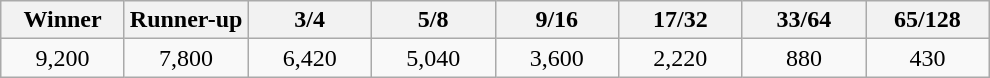<table class="wikitable">
<tr>
<th width=75>Winner</th>
<th width=75>Runner-up</th>
<th width=75>3/4</th>
<th width=75>5/8</th>
<th width=75>9/16</th>
<th width=75>17/32</th>
<th width=75>33/64</th>
<th width=75>65/128</th>
</tr>
<tr>
<td align=center>9,200</td>
<td align=center>7,800</td>
<td align=center>6,420</td>
<td align=center>5,040</td>
<td align=center>3,600</td>
<td align=center>2,220</td>
<td align=center>880</td>
<td align=center>430</td>
</tr>
</table>
